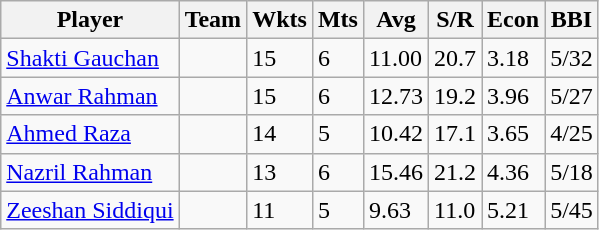<table class="wikitable">
<tr>
<th>Player</th>
<th>Team</th>
<th>Wkts</th>
<th>Mts</th>
<th>Avg</th>
<th>S/R</th>
<th>Econ</th>
<th>BBI</th>
</tr>
<tr>
<td><a href='#'>Shakti Gauchan</a></td>
<td></td>
<td>15</td>
<td>6</td>
<td>11.00</td>
<td>20.7</td>
<td>3.18</td>
<td>5/32</td>
</tr>
<tr>
<td><a href='#'>Anwar Rahman</a></td>
<td></td>
<td>15</td>
<td>6</td>
<td>12.73</td>
<td>19.2</td>
<td>3.96</td>
<td>5/27</td>
</tr>
<tr>
<td><a href='#'>Ahmed Raza</a></td>
<td></td>
<td>14</td>
<td>5</td>
<td>10.42</td>
<td>17.1</td>
<td>3.65</td>
<td>4/25</td>
</tr>
<tr>
<td><a href='#'>Nazril Rahman</a></td>
<td></td>
<td>13</td>
<td>6</td>
<td>15.46</td>
<td>21.2</td>
<td>4.36</td>
<td>5/18</td>
</tr>
<tr>
<td><a href='#'>Zeeshan Siddiqui</a></td>
<td></td>
<td>11</td>
<td>5</td>
<td>9.63</td>
<td>11.0</td>
<td>5.21</td>
<td>5/45</td>
</tr>
</table>
